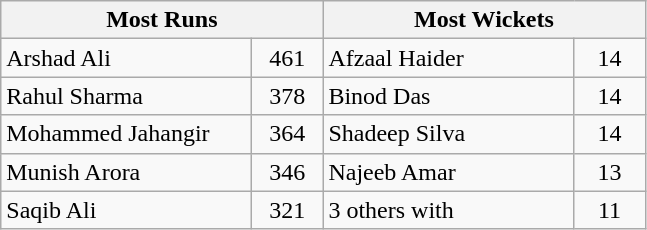<table class="wikitable">
<tr>
<th colspan=2 align="center">Most Runs</th>
<th colspan=2 align=center>Most Wickets</th>
</tr>
<tr>
<td width=160> Arshad Ali</td>
<td width=40 align=center>461</td>
<td width=160> Afzaal Haider</td>
<td width=40 align=center>14</td>
</tr>
<tr>
<td> Rahul Sharma</td>
<td align=center>378</td>
<td> Binod Das</td>
<td align=center>14</td>
</tr>
<tr>
<td> Mohammed Jahangir</td>
<td align=center>364</td>
<td> Shadeep Silva</td>
<td align=center>14</td>
</tr>
<tr>
<td> Munish Arora</td>
<td align=center>346</td>
<td> Najeeb Amar</td>
<td align=center>13</td>
</tr>
<tr>
<td> Saqib Ali</td>
<td align=center>321</td>
<td>3 others with</td>
<td align=center>11</td>
</tr>
</table>
